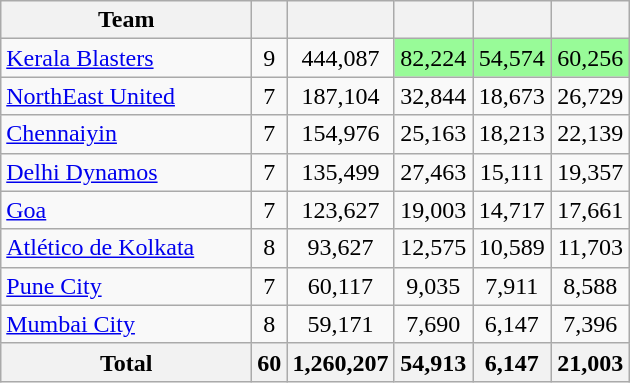<table class="wikitable sortable">
<tr>
<th width=160>Team</th>
<th></th>
<th width=45></th>
<th width=45></th>
<th width=45></th>
<th width=45></th>
</tr>
<tr>
<td><a href='#'>Kerala Blasters</a></td>
<td align=center>9</td>
<td align=center>444,087</td>
<td align=center bgcolor="#98FB98">82,224</td>
<td align=center bgcolor="#98FB98">54,574</td>
<td align=center bgcolor="#98FB98">60,256</td>
</tr>
<tr>
<td><a href='#'>NorthEast United</a></td>
<td align=center>7</td>
<td align=center>187,104</td>
<td align=center>32,844</td>
<td align=center>18,673</td>
<td align=center>26,729</td>
</tr>
<tr>
<td><a href='#'>Chennaiyin</a></td>
<td align=center>7</td>
<td align=center>154,976</td>
<td align=center>25,163</td>
<td align=center>18,213</td>
<td align=center>22,139</td>
</tr>
<tr>
<td><a href='#'>Delhi Dynamos</a></td>
<td align=center>7</td>
<td align=center>135,499</td>
<td align=center>27,463</td>
<td align=center>15,111</td>
<td align=center>19,357</td>
</tr>
<tr>
<td><a href='#'>Goa</a></td>
<td align=center>7</td>
<td align=center>123,627</td>
<td align=center>19,003</td>
<td align=center>14,717</td>
<td align=center>17,661</td>
</tr>
<tr>
<td><a href='#'>Atlético de Kolkata</a></td>
<td align=center>8</td>
<td align=center>93,627</td>
<td align=center>12,575</td>
<td align=center>10,589</td>
<td align=center>11,703</td>
</tr>
<tr>
<td><a href='#'>Pune City</a></td>
<td align=center>7</td>
<td align=center>60,117</td>
<td align=center>9,035</td>
<td align=center>7,911</td>
<td align=center>8,588</td>
</tr>
<tr>
<td><a href='#'>Mumbai City</a></td>
<td align=center>8</td>
<td align=center>59,171</td>
<td align=center>7,690</td>
<td align=center>6,147</td>
<td align=center>7,396</td>
</tr>
<tr>
<th>Total</th>
<th align=center>60</th>
<th align=center>1,260,207</th>
<th align=center>54,913</th>
<th align=center>6,147</th>
<th align=center>21,003</th>
</tr>
</table>
